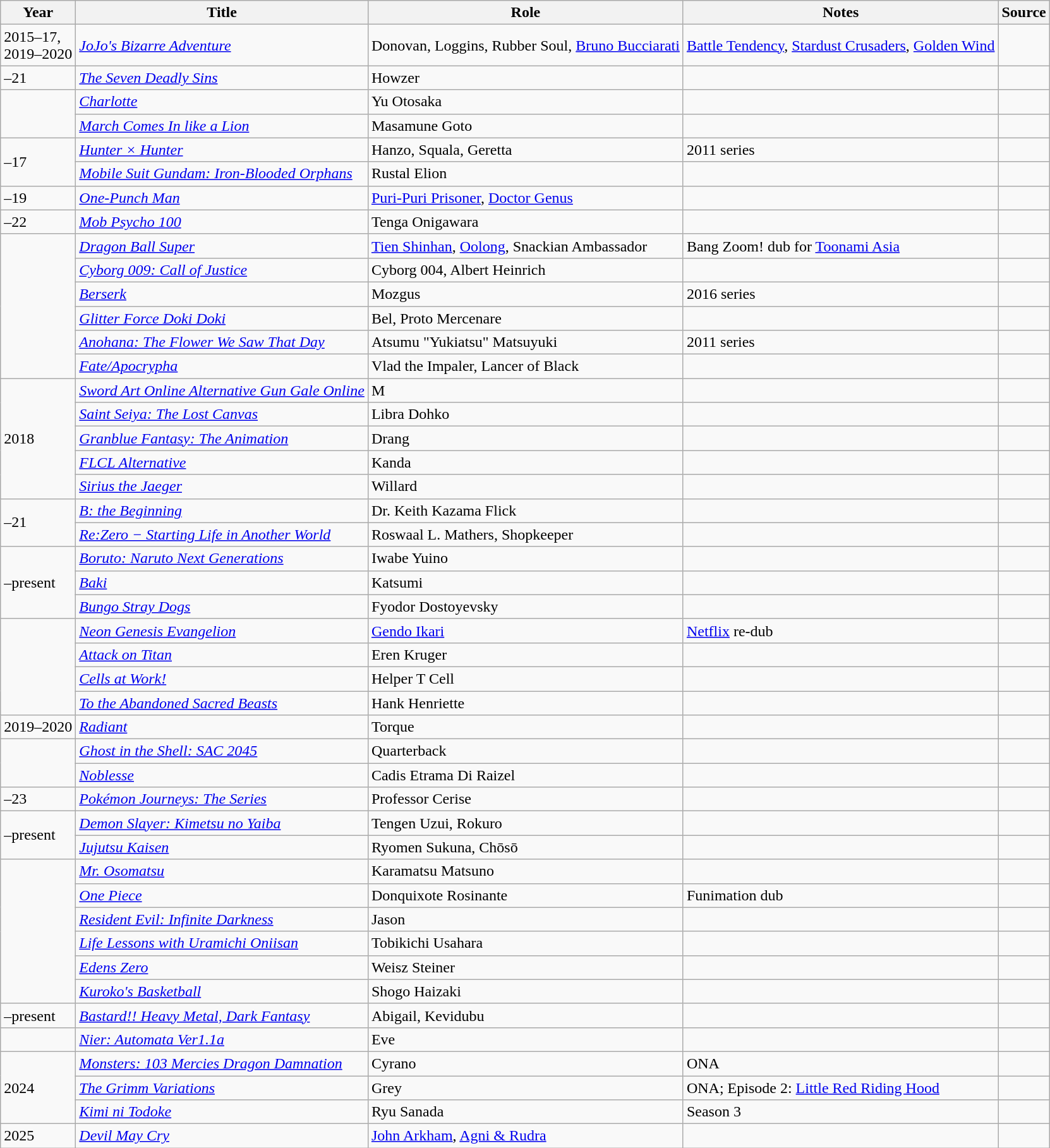<table class="wikitable sortable plainrowheaders">
<tr>
<th>Year</th>
<th>Title</th>
<th>Role</th>
<th scope="col" class="unsortable">Notes</th>
<th scope="col" class="unsortable">Source</th>
</tr>
<tr>
<td>2015–17,<br> 2019–2020</td>
<td><em><a href='#'>JoJo's Bizarre Adventure</a></em></td>
<td>Donovan, Loggins, Rubber Soul, <a href='#'>Bruno Bucciarati</a></td>
<td><a href='#'>Battle Tendency</a>, <a href='#'>Stardust Crusaders</a>, <a href='#'>Golden Wind</a></td>
<td></td>
</tr>
<tr>
<td>–21</td>
<td><em><a href='#'>The Seven Deadly Sins</a></em></td>
<td>Howzer</td>
<td></td>
<td></td>
</tr>
<tr>
<td rowspan="2"></td>
<td><em><a href='#'>Charlotte</a></em></td>
<td>Yu Otosaka</td>
<td></td>
<td></td>
</tr>
<tr>
<td><em><a href='#'>March Comes In like a Lion</a></em></td>
<td>Masamune Goto</td>
<td></td>
<td></td>
</tr>
<tr>
<td rowspan = "2">–17</td>
<td><em><a href='#'>Hunter × Hunter</a></em></td>
<td>Hanzo, Squala, Geretta</td>
<td>2011 series</td>
<td></td>
</tr>
<tr>
<td><em><a href='#'>Mobile Suit Gundam: Iron-Blooded Orphans</a></em></td>
<td>Rustal Elion</td>
<td></td>
<td></td>
</tr>
<tr>
<td>–19</td>
<td><em><a href='#'>One-Punch Man</a></em></td>
<td><a href='#'>Puri-Puri Prisoner</a>, <a href='#'>Doctor Genus</a></td>
<td></td>
<td></td>
</tr>
<tr>
<td>–22</td>
<td><em><a href='#'>Mob Psycho 100</a></em></td>
<td>Tenga Onigawara</td>
<td></td>
<td></td>
</tr>
<tr>
<td rowspan="6"></td>
<td><em><a href='#'>Dragon Ball Super</a></em></td>
<td><a href='#'>Tien Shinhan</a>, <a href='#'>Oolong</a>, Snackian Ambassador</td>
<td>Bang Zoom! dub for <a href='#'>Toonami Asia</a></td>
<td></td>
</tr>
<tr>
<td><em><a href='#'>Cyborg 009: Call of Justice</a></em></td>
<td>Cyborg 004, Albert Heinrich</td>
<td></td>
<td></td>
</tr>
<tr>
<td><em><a href='#'>Berserk</a></em></td>
<td>Mozgus</td>
<td>2016 series</td>
<td></td>
</tr>
<tr>
<td><em><a href='#'>Glitter Force Doki Doki</a></em></td>
<td>Bel, Proto Mercenare</td>
<td></td>
<td></td>
</tr>
<tr>
<td><em><a href='#'>Anohana: The Flower We Saw That Day</a></em></td>
<td>Atsumu "Yukiatsu" Matsuyuki</td>
<td>2011 series</td>
<td></td>
</tr>
<tr>
<td><em><a href='#'>Fate/Apocrypha</a></em></td>
<td>Vlad the Impaler, Lancer of Black</td>
<td></td>
<td></td>
</tr>
<tr>
<td rowspan="5">2018</td>
<td><em><a href='#'>Sword Art Online Alternative Gun Gale Online</a></em></td>
<td>M</td>
<td></td>
<td></td>
</tr>
<tr>
<td><em><a href='#'>Saint Seiya: The Lost Canvas</a></em></td>
<td>Libra Dohko</td>
<td></td>
<td></td>
</tr>
<tr>
<td><em><a href='#'>Granblue Fantasy: The Animation</a></em></td>
<td>Drang</td>
<td></td>
<td></td>
</tr>
<tr>
<td><em><a href='#'>FLCL Alternative</a></em></td>
<td>Kanda</td>
<td></td>
<td></td>
</tr>
<tr>
<td><em><a href='#'>Sirius the Jaeger</a></em></td>
<td>Willard</td>
<td></td>
<td></td>
</tr>
<tr>
<td rowspan="2">–21</td>
<td><em><a href='#'>B: the Beginning</a></em></td>
<td>Dr. Keith Kazama Flick</td>
<td> </td>
<td></td>
</tr>
<tr>
<td><em><a href='#'>Re:Zero − Starting Life in Another World</a></em></td>
<td>Roswaal L. Mathers, Shopkeeper</td>
<td></td>
<td></td>
</tr>
<tr>
<td rowspan="3">–present</td>
<td><em><a href='#'>Boruto: Naruto Next Generations</a></em></td>
<td>Iwabe Yuino</td>
<td></td>
<td></td>
</tr>
<tr>
<td><em><a href='#'>Baki</a></em></td>
<td>Katsumi</td>
<td></td>
<td></td>
</tr>
<tr>
<td><em><a href='#'>Bungo Stray Dogs</a></em></td>
<td>Fyodor Dostoyevsky</td>
<td></td>
<td></td>
</tr>
<tr>
<td rowspan="4"></td>
<td><em><a href='#'>Neon Genesis Evangelion</a></em></td>
<td><a href='#'>Gendo Ikari</a></td>
<td><a href='#'>Netflix</a> re-dub</td>
<td></td>
</tr>
<tr>
<td><em><a href='#'>Attack on Titan</a></em></td>
<td>Eren Kruger</td>
<td></td>
<td></td>
</tr>
<tr>
<td><em><a href='#'>Cells at Work!</a></em></td>
<td>Helper T Cell</td>
<td></td>
<td></td>
</tr>
<tr>
<td><em><a href='#'>To the Abandoned Sacred Beasts</a></em></td>
<td>Hank Henriette</td>
<td></td>
<td></td>
</tr>
<tr>
<td>2019–2020</td>
<td><em><a href='#'>Radiant</a></em></td>
<td>Torque</td>
<td></td>
<td></td>
</tr>
<tr>
<td rowspan="2"></td>
<td><em><a href='#'>Ghost in the Shell: SAC 2045</a></em></td>
<td>Quarterback</td>
<td></td>
<td></td>
</tr>
<tr>
<td><em><a href='#'>Noblesse</a></em></td>
<td>Cadis Etrama Di Raizel</td>
<td></td>
<td></td>
</tr>
<tr>
<td>–23</td>
<td><em><a href='#'>Pokémon Journeys: The Series</a></em></td>
<td>Professor Cerise</td>
<td></td>
<td></td>
</tr>
<tr>
<td rowspan="2">–present</td>
<td><em><a href='#'>Demon Slayer: Kimetsu no Yaiba</a></em></td>
<td>Tengen Uzui, Rokuro</td>
<td></td>
<td></td>
</tr>
<tr>
<td><em><a href='#'>Jujutsu Kaisen</a></em></td>
<td>Ryomen Sukuna, Chōsō</td>
<td></td>
<td></td>
</tr>
<tr>
<td rowspan="6"></td>
<td><em><a href='#'>Mr. Osomatsu</a></em></td>
<td>Karamatsu Matsuno</td>
<td></td>
<td></td>
</tr>
<tr>
<td><em><a href='#'>One Piece</a></em></td>
<td>Donquixote Rosinante</td>
<td>Funimation dub</td>
<td></td>
</tr>
<tr>
<td><em><a href='#'>Resident Evil: Infinite Darkness</a></em></td>
<td>Jason</td>
<td></td>
<td></td>
</tr>
<tr>
<td><em><a href='#'>Life Lessons with Uramichi Oniisan</a></em></td>
<td>Tobikichi Usahara</td>
<td></td>
<td></td>
</tr>
<tr>
<td><em><a href='#'>Edens Zero</a></em></td>
<td>Weisz Steiner</td>
<td></td>
<td></td>
</tr>
<tr>
<td><em><a href='#'>Kuroko's Basketball</a></em></td>
<td>Shogo Haizaki</td>
<td></td>
<td></td>
</tr>
<tr>
<td>–present</td>
<td><em><a href='#'>Bastard!! Heavy Metal, Dark Fantasy</a></em></td>
<td>Abigail, Kevidubu</td>
<td></td>
<td></td>
</tr>
<tr>
<td></td>
<td><em><a href='#'>Nier: Automata Ver1.1a</a></em></td>
<td>Eve</td>
<td></td>
<td></td>
</tr>
<tr>
<td rowspan="3">2024</td>
<td><em><a href='#'>Monsters: 103 Mercies Dragon Damnation</a></em></td>
<td>Cyrano</td>
<td>ONA</td>
<td></td>
</tr>
<tr>
<td><em><a href='#'>The Grimm Variations</a></em></td>
<td>Grey</td>
<td>ONA; Episode 2: <a href='#'>Little Red Riding Hood</a></td>
<td></td>
</tr>
<tr>
<td><em><a href='#'>Kimi ni Todoke</a></em></td>
<td>Ryu Sanada</td>
<td>Season 3</td>
<td></td>
</tr>
<tr>
<td>2025</td>
<td><em><a href='#'>Devil May Cry</a></em></td>
<td><a href='#'>John Arkham</a>, <a href='#'>Agni & Rudra</a></td>
<td></td>
</tr>
</table>
